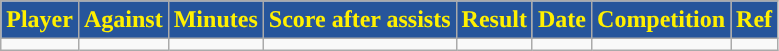<table class="wikitable">
<tr>
<th style="background:#26559B; color:#FFF000; ">Player</th>
<th style="background:#26559B; color:#FFF000; ">Against</th>
<th style="background:#26559B; color:#FFF000; text-align:center; ">Minutes</th>
<th style="background:#26559B; color:#FFF000; text-align:center; ">Score after assists</th>
<th style="background:#26559B; color:#FFF000; text-align:center; ">Result</th>
<th style="background:#26559B; color:#FFF000; ">Date</th>
<th style="background:#26559B; color:#FFF000; text-align:center; ">Competition</th>
<th style="background:#26559B; color:#FFF000; ">Ref</th>
</tr>
<tr>
<td></td>
<td></td>
<td style="text-align:center"></td>
<td style="text-align:center"></td>
<td></td>
<td style="text-align:center"></td>
<td style="text-align:center"></td>
<td style="text-align:center"></td>
</tr>
</table>
